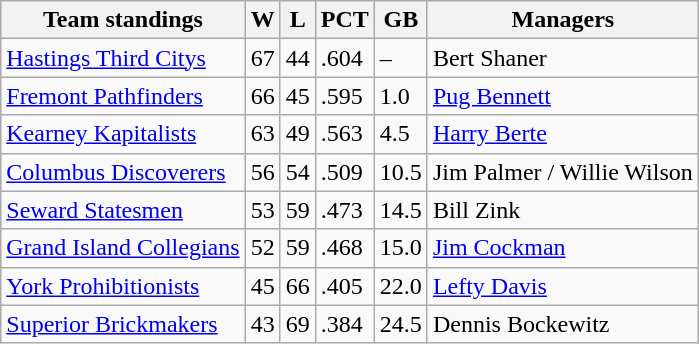<table class="wikitable">
<tr>
<th>Team standings</th>
<th>W</th>
<th>L</th>
<th>PCT</th>
<th>GB</th>
<th>Managers</th>
</tr>
<tr>
<td><a href='#'>Hastings Third Citys</a></td>
<td>67</td>
<td>44</td>
<td>.604</td>
<td>–</td>
<td>Bert Shaner</td>
</tr>
<tr>
<td><a href='#'>Fremont Pathfinders</a></td>
<td>66</td>
<td>45</td>
<td>.595</td>
<td>1.0</td>
<td><a href='#'>Pug Bennett</a></td>
</tr>
<tr>
<td><a href='#'>Kearney Kapitalists</a></td>
<td>63</td>
<td>49</td>
<td>.563</td>
<td>4.5</td>
<td><a href='#'>Harry Berte</a></td>
</tr>
<tr>
<td><a href='#'>Columbus Discoverers</a></td>
<td>56</td>
<td>54</td>
<td>.509</td>
<td>10.5</td>
<td>Jim Palmer / Willie Wilson</td>
</tr>
<tr>
<td><a href='#'>Seward Statesmen</a></td>
<td>53</td>
<td>59</td>
<td>.473</td>
<td>14.5</td>
<td>Bill Zink</td>
</tr>
<tr>
<td><a href='#'>Grand Island Collegians</a></td>
<td>52</td>
<td>59</td>
<td>.468</td>
<td>15.0</td>
<td><a href='#'>Jim Cockman</a></td>
</tr>
<tr>
<td><a href='#'>York Prohibitionists</a></td>
<td>45</td>
<td>66</td>
<td>.405</td>
<td>22.0</td>
<td><a href='#'>Lefty Davis</a></td>
</tr>
<tr>
<td><a href='#'>Superior Brickmakers</a></td>
<td>43</td>
<td>69</td>
<td>.384</td>
<td>24.5</td>
<td>Dennis Bockewitz</td>
</tr>
</table>
